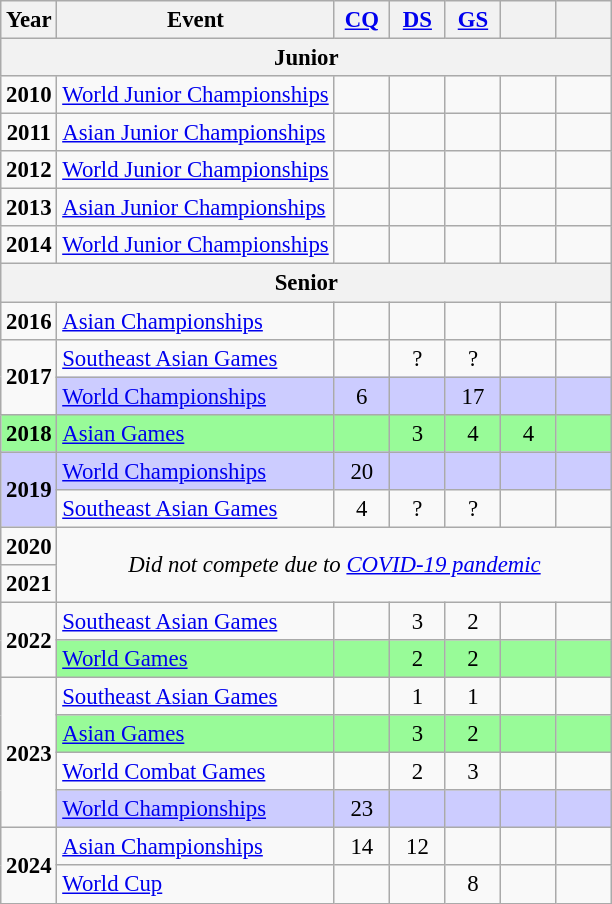<table class="wikitable" style="text-align:center; font-size:95%;">
<tr>
<th align="center">Year</th>
<th align="center">Event</th>
<th style="width:30px;"><a href='#'>CQ</a></th>
<th style="width:30px;"><a href='#'>DS</a></th>
<th style="width:30px;"><a href='#'>GS</a></th>
<th style="width:30px;"></th>
<th style="width:30px;"></th>
</tr>
<tr>
<th colspan="7"><strong>Junior</strong></th>
</tr>
<tr>
<td><strong>2010</strong></td>
<td align="left"><a href='#'>World Junior Championships</a></td>
<td></td>
<td></td>
<td></td>
<td></td>
<td></td>
</tr>
<tr>
<td><strong>2011</strong></td>
<td align="left"><a href='#'>Asian Junior Championships</a></td>
<td></td>
<td></td>
<td></td>
<td></td>
<td></td>
</tr>
<tr>
<td><strong>2012</strong></td>
<td align="left"><a href='#'>World Junior Championships</a></td>
<td></td>
<td></td>
<td></td>
<td></td>
<td></td>
</tr>
<tr>
<td><strong>2013</strong></td>
<td align="left"><a href='#'>Asian Junior Championships</a></td>
<td></td>
<td></td>
<td></td>
<td></td>
<td></td>
</tr>
<tr>
<td><strong>2014</strong></td>
<td align="left"><a href='#'>World Junior Championships</a></td>
<td></td>
<td></td>
<td></td>
<td></td>
<td></td>
</tr>
<tr>
<th colspan="7"><strong>Senior</strong></th>
</tr>
<tr>
<td><strong>2016</strong></td>
<td align="left"><a href='#'>Asian Championships</a></td>
<td></td>
<td></td>
<td></td>
<td></td>
<td></td>
</tr>
<tr>
<td rowspan="2"><strong>2017</strong></td>
<td align="left"><a href='#'>Southeast Asian Games</a></td>
<td></td>
<td>?</td>
<td>?</td>
<td></td>
<td></td>
</tr>
<tr style="background:#ccf;">
<td align="left"><a href='#'>World Championships</a></td>
<td>6</td>
<td></td>
<td>17</td>
<td></td>
<td></td>
</tr>
<tr style="background:#98fb98;">
<td><strong>2018</strong></td>
<td align="left"><a href='#'>Asian Games</a></td>
<td></td>
<td>3</td>
<td>4</td>
<td>4</td>
<td></td>
</tr>
<tr style="background:#ccf;">
<td rowspan="2"><strong>2019</strong></td>
<td align="left"><a href='#'>World Championships</a></td>
<td>20</td>
<td></td>
<td></td>
<td></td>
<td></td>
</tr>
<tr>
<td align="left"><a href='#'>Southeast Asian Games</a></td>
<td>4</td>
<td>?</td>
<td>?</td>
<td></td>
<td></td>
</tr>
<tr>
<td><strong>2020</strong></td>
<td colspan="6" rowspan="2"><em>Did not compete due to <a href='#'>COVID-19 pandemic</a></em></td>
</tr>
<tr>
<td><strong>2021</strong></td>
</tr>
<tr>
<td rowspan="2"><strong>2022</strong></td>
<td align="left"><a href='#'>Southeast Asian Games</a></td>
<td></td>
<td>3</td>
<td>2</td>
<td></td>
<td></td>
</tr>
<tr style="background:#98fb98;">
<td align="left"><a href='#'>World Games</a></td>
<td></td>
<td>2</td>
<td>2</td>
<td></td>
<td></td>
</tr>
<tr>
<td rowspan="4"><strong>2023</strong></td>
<td align="left"><a href='#'>Southeast Asian Games</a></td>
<td></td>
<td>1</td>
<td>1</td>
<td></td>
<td></td>
</tr>
<tr style="background:#98fb98;">
<td align="left"><a href='#'>Asian Games</a></td>
<td></td>
<td>3</td>
<td>2</td>
<td></td>
<td></td>
</tr>
<tr>
<td align="left"><a href='#'>World Combat Games</a></td>
<td></td>
<td>2</td>
<td>3</td>
<td></td>
<td></td>
</tr>
<tr style="background:#ccf;">
<td align="left"><a href='#'>World Championships</a></td>
<td>23</td>
<td></td>
<td></td>
<td></td>
<td></td>
</tr>
<tr>
<td rowspan="2"><strong>2024</strong></td>
<td align="left"><a href='#'>Asian Championships</a></td>
<td>14</td>
<td>12</td>
<td></td>
<td></td>
<td></td>
</tr>
<tr>
<td align="left"><a href='#'>World Cup</a></td>
<td></td>
<td></td>
<td>8</td>
<td></td>
<td></td>
</tr>
</table>
